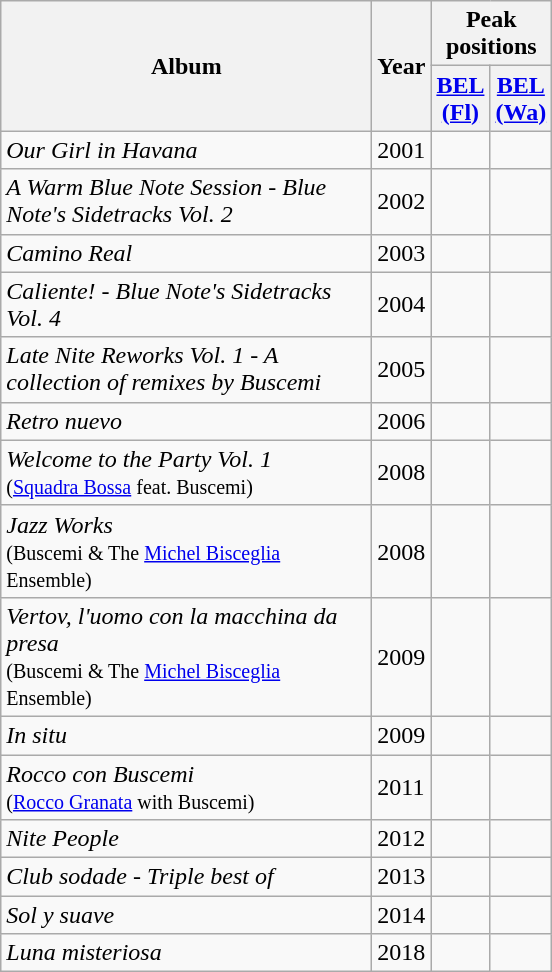<table class="wikitable">
<tr>
<th rowspan="2" style="text-align:center; width:240px;">Album</th>
<th rowspan="2" style="text-align:center; width:10px;">Year</th>
<th colspan="2" style="text-align:center; width:20px;">Peak <br>positions</th>
</tr>
<tr>
<th><a href='#'>BEL<br>(Fl)</a><br></th>
<th><a href='#'>BEL<br>(Wa)</a><br></th>
</tr>
<tr>
<td align="left"><em>Our Girl in Havana</em></td>
<td>2001</td>
<td></td>
<td></td>
</tr>
<tr>
<td align="left"><em>A Warm Blue Note Session - Blue Note's Sidetracks Vol. 2</em></td>
<td>2002</td>
<td></td>
<td></td>
</tr>
<tr>
<td align="left"><em>Camino Real</em></td>
<td>2003</td>
<td></td>
<td></td>
</tr>
<tr>
<td align="left"><em>Caliente! - Blue Note's Sidetracks Vol. 4</em></td>
<td>2004</td>
<td></td>
<td></td>
</tr>
<tr>
<td align="left"><em>Late Nite Reworks Vol. 1 - A collection of remixes by Buscemi</em></td>
<td>2005</td>
<td></td>
<td></td>
</tr>
<tr>
<td align="left"><em>Retro nuevo</em></td>
<td>2006</td>
<td></td>
<td></td>
</tr>
<tr>
<td align="left"><em>Welcome to the Party Vol. 1</em> <br><small>(<a href='#'>Squadra Bossa</a> feat. Buscemi)</small></td>
<td>2008</td>
<td></td>
<td></td>
</tr>
<tr>
<td align="left"><em>Jazz Works</em> <br><small>(Buscemi & The <a href='#'>Michel Bisceglia</a> Ensemble)</small></td>
<td>2008</td>
<td></td>
<td></td>
</tr>
<tr>
<td align="left"><em>Vertov, l'uomo con la macchina da presa</em> <br><small>(Buscemi & The <a href='#'>Michel Bisceglia</a> Ensemble)</small></td>
<td>2009</td>
<td></td>
<td></td>
</tr>
<tr>
<td align="left"><em>In situ</em></td>
<td>2009</td>
<td></td>
<td></td>
</tr>
<tr>
<td align="left"><em>Rocco con Buscemi</em> <br><small>(<a href='#'>Rocco Granata</a> with Buscemi)</small></td>
<td>2011</td>
<td></td>
<td></td>
</tr>
<tr>
<td align="left"><em>Nite People</em></td>
<td>2012</td>
<td></td>
<td></td>
</tr>
<tr>
<td align="left"><em>Club sodade - Triple best of</em></td>
<td>2013</td>
<td></td>
<td></td>
</tr>
<tr>
<td align="left"><em>Sol y suave</em></td>
<td>2014</td>
<td></td>
<td></td>
</tr>
<tr>
<td align="left"><em>Luna misteriosa</em></td>
<td>2018</td>
<td></td>
<td></td>
</tr>
</table>
